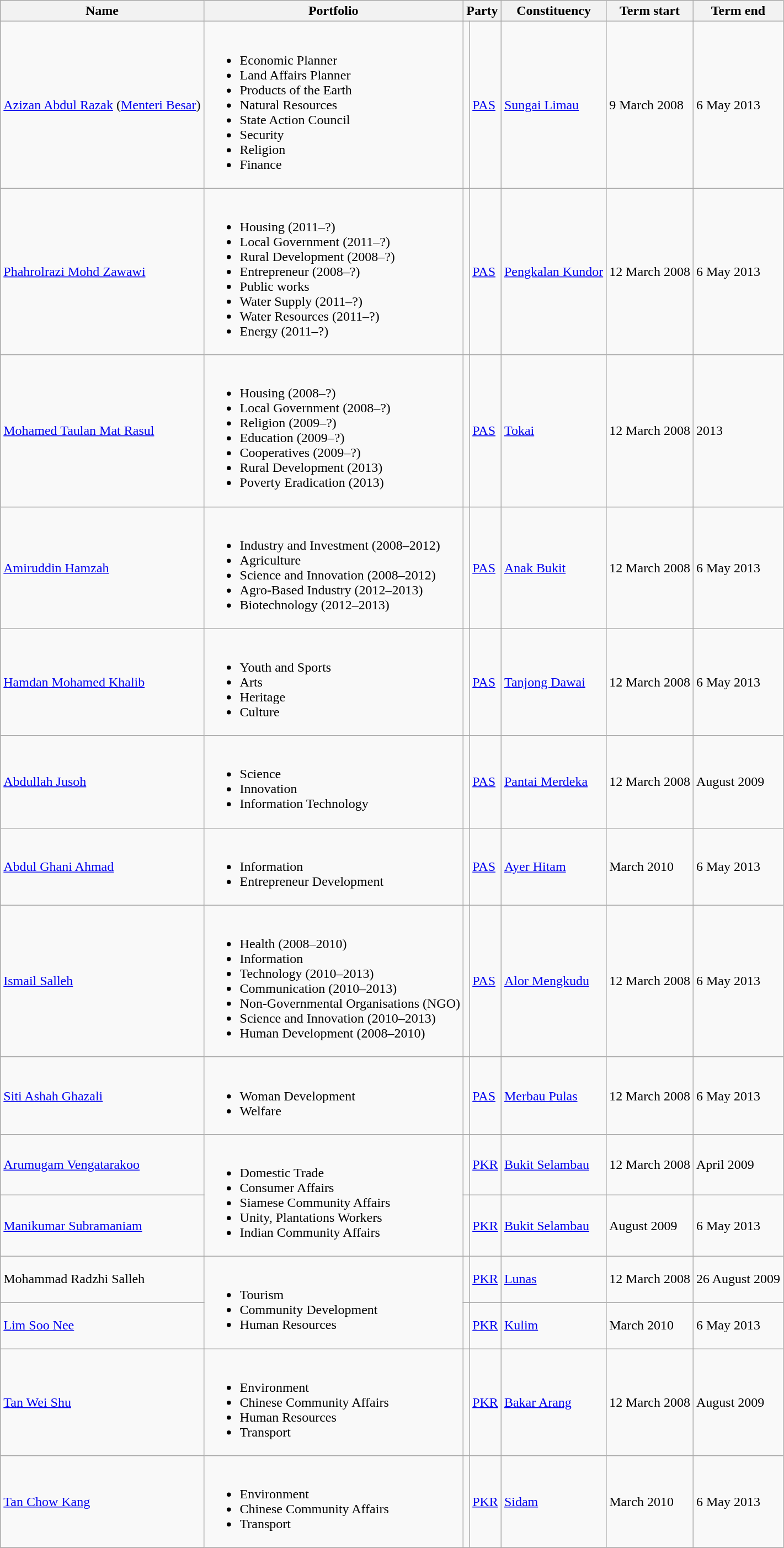<table class="wikitable">
<tr>
<th>Name</th>
<th>Portfolio</th>
<th colspan=2>Party</th>
<th>Constituency</th>
<th>Term start</th>
<th>Term end</th>
</tr>
<tr>
<td><a href='#'>Azizan Abdul Razak</a> (<a href='#'>Menteri Besar</a>)</td>
<td><br><ul><li>Economic Planner</li><li>Land Affairs Planner</li><li>Products of the Earth</li><li>Natural Resources</li><li>State Action Council</li><li>Security</li><li>Religion</li><li>Finance</li></ul></td>
<td bgcolor=></td>
<td><a href='#'>PAS</a></td>
<td><a href='#'>Sungai Limau</a></td>
<td>9 March 2008</td>
<td>6 May 2013</td>
</tr>
<tr>
<td><a href='#'>Phahrolrazi Mohd Zawawi</a></td>
<td><br><ul><li>Housing (2011–?)</li><li>Local Government (2011–?)</li><li>Rural Development (2008–?)</li><li>Entrepreneur (2008–?)</li><li>Public works</li><li>Water Supply (2011–?)</li><li>Water Resources (2011–?)</li><li>Energy (2011–?)</li></ul></td>
<td bgcolor=></td>
<td><a href='#'>PAS</a></td>
<td><a href='#'>Pengkalan Kundor</a></td>
<td>12 March 2008</td>
<td>6 May 2013</td>
</tr>
<tr>
<td><a href='#'>Mohamed Taulan Mat Rasul</a></td>
<td><br><ul><li>Housing (2008–?)</li><li>Local Government (2008–?)</li><li>Religion (2009–?)</li><li>Education (2009–?)</li><li>Cooperatives (2009–?)</li><li>Rural Development (2013)</li><li>Poverty Eradication (2013)</li></ul></td>
<td bgcolor=></td>
<td><a href='#'>PAS</a></td>
<td><a href='#'>Tokai</a></td>
<td>12 March 2008</td>
<td>2013</td>
</tr>
<tr>
<td><a href='#'>Amiruddin Hamzah</a></td>
<td><br><ul><li>Industry and Investment (2008–2012)</li><li>Agriculture</li><li>Science and Innovation (2008–2012)</li><li>Agro-Based Industry (2012–2013)</li><li>Biotechnology (2012–2013)</li></ul></td>
<td bgcolor=></td>
<td><a href='#'>PAS</a></td>
<td><a href='#'>Anak Bukit</a></td>
<td>12 March 2008</td>
<td>6 May 2013</td>
</tr>
<tr>
<td><a href='#'>Hamdan Mohamed Khalib</a></td>
<td><br><ul><li>Youth and Sports</li><li>Arts</li><li>Heritage</li><li>Culture</li></ul></td>
<td bgcolor=></td>
<td><a href='#'>PAS</a></td>
<td><a href='#'>Tanjong Dawai</a></td>
<td>12 March 2008</td>
<td>6 May 2013</td>
</tr>
<tr>
<td><a href='#'>Abdullah Jusoh</a></td>
<td><br><ul><li>Science</li><li>Innovation</li><li>Information Technology</li></ul></td>
<td bgcolor=></td>
<td><a href='#'>PAS</a></td>
<td><a href='#'>Pantai Merdeka</a></td>
<td>12 March 2008</td>
<td>August 2009</td>
</tr>
<tr>
<td><a href='#'>Abdul Ghani Ahmad</a></td>
<td><br><ul><li>Information</li><li>Entrepreneur Development</li></ul></td>
<td bgcolor=></td>
<td><a href='#'>PAS</a></td>
<td><a href='#'>Ayer Hitam</a></td>
<td>March 2010</td>
<td>6 May 2013</td>
</tr>
<tr>
<td><a href='#'>Ismail Salleh</a></td>
<td><br><ul><li>Health (2008–2010)</li><li>Information</li><li>Technology (2010–2013)</li><li>Communication (2010–2013)</li><li>Non-Governmental Organisations (NGO)</li><li>Science and Innovation (2010–2013)</li><li>Human Development (2008–2010)</li></ul></td>
<td bgcolor=></td>
<td><a href='#'>PAS</a></td>
<td><a href='#'>Alor Mengkudu</a></td>
<td>12 March 2008</td>
<td>6 May 2013</td>
</tr>
<tr>
<td><a href='#'>Siti Ashah Ghazali</a></td>
<td><br><ul><li>Woman Development</li><li>Welfare</li></ul></td>
<td bgcolor=></td>
<td><a href='#'>PAS</a></td>
<td><a href='#'>Merbau Pulas</a></td>
<td>12 March 2008</td>
<td>6 May 2013</td>
</tr>
<tr>
<td><a href='#'>Arumugam Vengatarakoo</a></td>
<td rowspan=2><br><ul><li>Domestic Trade</li><li>Consumer Affairs</li><li>Siamese Community Affairs</li><li>Unity, Plantations Workers</li><li>Indian Community Affairs</li></ul></td>
<td bgcolor=></td>
<td><a href='#'>PKR</a></td>
<td><a href='#'>Bukit Selambau</a></td>
<td>12 March 2008</td>
<td>April 2009</td>
</tr>
<tr>
<td><a href='#'>Manikumar Subramaniam</a></td>
<td bgcolor=></td>
<td><a href='#'>PKR</a></td>
<td><a href='#'>Bukit Selambau</a></td>
<td>August 2009</td>
<td>6 May 2013</td>
</tr>
<tr>
<td>Mohammad Radzhi Salleh</td>
<td rowspan=2><br><ul><li>Tourism</li><li>Community Development</li><li>Human Resources</li></ul></td>
<td bgcolor=></td>
<td><a href='#'>PKR</a></td>
<td><a href='#'>Lunas</a></td>
<td>12 March 2008</td>
<td>26 August 2009</td>
</tr>
<tr>
<td><a href='#'>Lim Soo Nee</a></td>
<td bgcolor=></td>
<td><a href='#'>PKR</a></td>
<td><a href='#'>Kulim</a></td>
<td>March 2010</td>
<td>6 May 2013</td>
</tr>
<tr>
<td><a href='#'>Tan Wei Shu</a></td>
<td><br><ul><li>Environment</li><li>Chinese Community Affairs</li><li>Human Resources</li><li>Transport</li></ul></td>
<td bgcolor=></td>
<td><a href='#'>PKR</a></td>
<td><a href='#'>Bakar Arang</a></td>
<td>12 March 2008</td>
<td>August 2009</td>
</tr>
<tr>
<td><a href='#'>Tan Chow Kang</a></td>
<td><br><ul><li>Environment</li><li>Chinese Community Affairs</li><li>Transport</li></ul></td>
<td bgcolor=></td>
<td><a href='#'>PKR</a></td>
<td><a href='#'>Sidam</a></td>
<td>March 2010</td>
<td>6 May 2013</td>
</tr>
</table>
